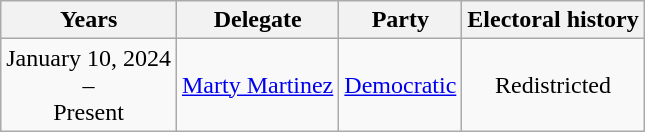<table class=wikitable style="text-align:center">
<tr valign=bottom>
<th>Years</th>
<th>Delegate</th>
<th>Party</th>
<th>Electoral history</th>
</tr>
<tr>
<td nowrap><span>January 10, 2024</span><br>–<br><span>Present</span></td>
<td><a href='#'>Marty Martinez</a></td>
<td><a href='#'>Democratic</a></td>
<td>Redistricted</td>
</tr>
</table>
